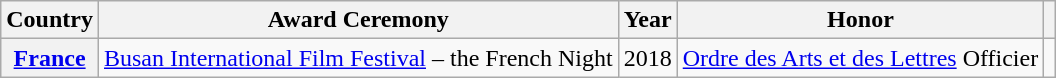<table class="wikitable plainrowheaders sortable">
<tr>
<th scope="col">Country</th>
<th>Award Ceremony</th>
<th scope="col">Year</th>
<th scope="col">Honor</th>
<th class="unsortable" scope="col"></th>
</tr>
<tr>
<th scope="row"><a href='#'>France</a></th>
<td><a href='#'>Busan International Film Festival</a> – the French Night</td>
<td>2018</td>
<td><a href='#'>Ordre des Arts et des Lettres</a> Officier</td>
<td></td>
</tr>
</table>
